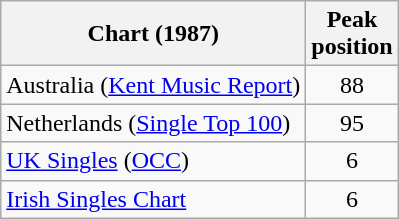<table class="wikitable sortable">
<tr>
<th>Chart (1987)</th>
<th>Peak<br>position</th>
</tr>
<tr>
<td>Australia (<a href='#'>Kent Music Report</a>)</td>
<td style="text-align:center;">88</td>
</tr>
<tr>
<td>Netherlands (<a href='#'>Single Top 100</a>)</td>
<td style="text-align:center;">95</td>
</tr>
<tr>
<td><a href='#'>UK Singles</a> (<a href='#'>OCC</a>)</td>
<td style="text-align:center;">6</td>
</tr>
<tr>
<td><a href='#'>Irish Singles Chart</a></td>
<td style="text-align:center;">6</td>
</tr>
</table>
